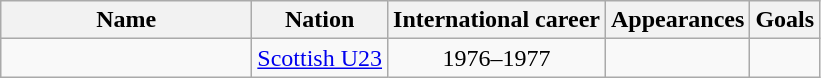<table class="wikitable sortable" style="text-align: center;">
<tr>
<th style="width:10em">Name</th>
<th>Nation</th>
<th>International career</th>
<th>Appearances</th>
<th>Goals</th>
</tr>
<tr>
<td align="left"></td>
<td align="left"> <a href='#'>Scottish U23</a></td>
<td>1976–1977</td>
<td></td>
<td></td>
</tr>
</table>
